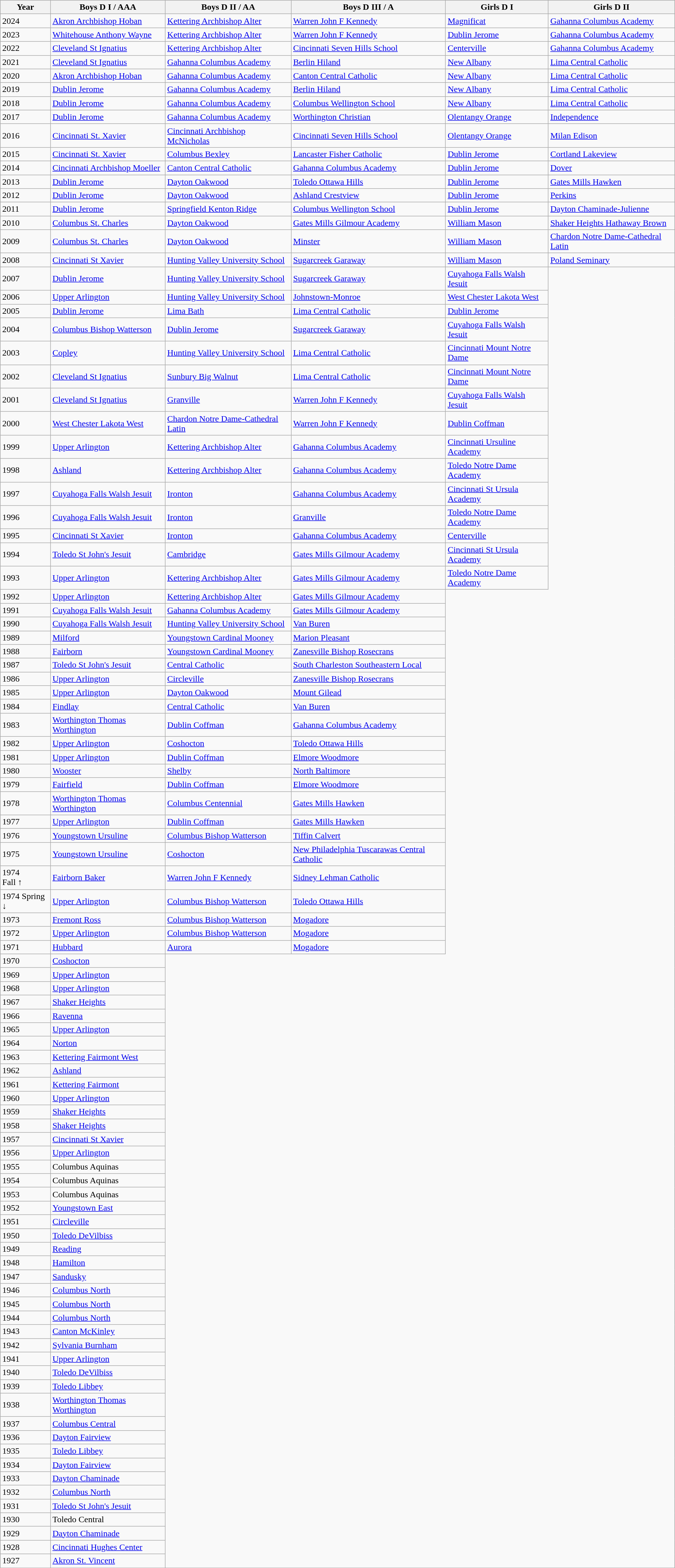<table class="wikitable">
<tr>
<th>Year</th>
<th>Boys D I / AAA</th>
<th>Boys D II / AA</th>
<th>Boys D III / A</th>
<th>Girls D I</th>
<th>Girls D II</th>
</tr>
<tr>
<td>2024</td>
<td><a href='#'>Akron Archbishop Hoban</a></td>
<td><a href='#'>Kettering Archbishop Alter</a></td>
<td><a href='#'>Warren John F Kennedy</a></td>
<td><a href='#'>Magnificat</a></td>
<td><a href='#'>Gahanna Columbus Academy</a></td>
</tr>
<tr>
<td>2023</td>
<td><a href='#'>Whitehouse Anthony Wayne</a></td>
<td><a href='#'>Kettering Archbishop Alter</a></td>
<td><a href='#'>Warren John F Kennedy</a></td>
<td><a href='#'>Dublin Jerome</a></td>
<td><a href='#'>Gahanna Columbus Academy</a></td>
</tr>
<tr>
<td>2022</td>
<td><a href='#'>Cleveland St Ignatius</a></td>
<td><a href='#'>Kettering Archbishop Alter</a></td>
<td><a href='#'>Cincinnati Seven Hills School</a></td>
<td><a href='#'>Centerville</a></td>
<td><a href='#'>Gahanna Columbus Academy</a></td>
</tr>
<tr>
<td>2021</td>
<td><a href='#'>Cleveland St Ignatius</a></td>
<td><a href='#'>Gahanna Columbus Academy</a></td>
<td><a href='#'>Berlin Hiland</a></td>
<td><a href='#'>New Albany</a></td>
<td><a href='#'>Lima Central Catholic</a></td>
</tr>
<tr>
<td>2020</td>
<td><a href='#'>Akron Archbishop Hoban</a></td>
<td><a href='#'>Gahanna Columbus Academy</a></td>
<td><a href='#'>Canton Central Catholic</a></td>
<td><a href='#'>New Albany</a></td>
<td><a href='#'>Lima Central Catholic</a></td>
</tr>
<tr>
<td>2019</td>
<td><a href='#'>Dublin Jerome</a></td>
<td><a href='#'>Gahanna Columbus Academy</a></td>
<td><a href='#'>Berlin Hiland</a></td>
<td><a href='#'>New Albany</a></td>
<td><a href='#'>Lima Central Catholic</a></td>
</tr>
<tr>
<td>2018</td>
<td><a href='#'>Dublin Jerome</a></td>
<td><a href='#'>Gahanna Columbus Academy</a></td>
<td><a href='#'>Columbus Wellington School</a></td>
<td><a href='#'>New Albany</a></td>
<td><a href='#'>Lima Central Catholic</a></td>
</tr>
<tr>
<td>2017</td>
<td><a href='#'>Dublin Jerome</a></td>
<td><a href='#'>Gahanna Columbus Academy</a></td>
<td><a href='#'>Worthington Christian</a></td>
<td><a href='#'>Olentangy Orange</a></td>
<td><a href='#'>Independence</a></td>
</tr>
<tr>
<td>2016</td>
<td><a href='#'>Cincinnati St. Xavier</a></td>
<td><a href='#'>Cincinnati Archbishop McNicholas</a></td>
<td><a href='#'>Cincinnati Seven Hills School</a></td>
<td><a href='#'>Olentangy Orange</a></td>
<td><a href='#'>Milan Edison</a></td>
</tr>
<tr>
<td>2015</td>
<td><a href='#'>Cincinnati St. Xavier</a></td>
<td><a href='#'>Columbus Bexley</a></td>
<td><a href='#'>Lancaster Fisher Catholic</a></td>
<td><a href='#'>Dublin Jerome</a></td>
<td><a href='#'>Cortland Lakeview</a></td>
</tr>
<tr>
<td>2014</td>
<td><a href='#'>Cincinnati Archbishop Moeller</a></td>
<td><a href='#'>Canton Central Catholic</a></td>
<td><a href='#'>Gahanna Columbus Academy</a></td>
<td><a href='#'>Dublin Jerome</a></td>
<td><a href='#'>Dover</a></td>
</tr>
<tr>
<td>2013</td>
<td><a href='#'>Dublin Jerome</a></td>
<td><a href='#'>Dayton Oakwood</a></td>
<td><a href='#'>Toledo Ottawa Hills</a></td>
<td><a href='#'>Dublin Jerome</a></td>
<td><a href='#'>Gates Mills Hawken</a></td>
</tr>
<tr>
<td>2012</td>
<td><a href='#'>Dublin Jerome</a></td>
<td><a href='#'>Dayton Oakwood</a></td>
<td><a href='#'>Ashland Crestview</a></td>
<td><a href='#'>Dublin Jerome</a></td>
<td><a href='#'>Perkins</a></td>
</tr>
<tr>
<td>2011</td>
<td><a href='#'>Dublin Jerome</a></td>
<td><a href='#'>Springfield Kenton Ridge</a></td>
<td><a href='#'>Columbus Wellington School</a></td>
<td><a href='#'>Dublin Jerome</a></td>
<td><a href='#'>Dayton Chaminade-Julienne</a></td>
</tr>
<tr>
<td>2010</td>
<td><a href='#'>Columbus St. Charles</a></td>
<td><a href='#'>Dayton Oakwood</a></td>
<td><a href='#'>Gates Mills Gilmour Academy</a></td>
<td><a href='#'>William Mason</a></td>
<td><a href='#'>Shaker Heights Hathaway Brown</a></td>
</tr>
<tr>
<td>2009</td>
<td><a href='#'>Columbus St. Charles</a></td>
<td><a href='#'>Dayton Oakwood</a></td>
<td><a href='#'>Minster</a></td>
<td><a href='#'>William Mason</a></td>
<td><a href='#'>Chardon Notre Dame-Cathedral Latin</a></td>
</tr>
<tr>
<td>2008</td>
<td><a href='#'>Cincinnati St Xavier</a></td>
<td><a href='#'>Hunting Valley University School</a></td>
<td><a href='#'>Sugarcreek Garaway</a></td>
<td><a href='#'>William Mason</a></td>
<td><a href='#'>Poland Seminary</a></td>
</tr>
<tr>
<td>2007</td>
<td><a href='#'>Dublin Jerome</a></td>
<td><a href='#'>Hunting Valley University School</a></td>
<td><a href='#'>Sugarcreek Garaway</a></td>
<td><a href='#'>Cuyahoga Falls Walsh Jesuit</a></td>
</tr>
<tr>
<td>2006</td>
<td><a href='#'>Upper Arlington</a></td>
<td><a href='#'>Hunting Valley University School</a></td>
<td><a href='#'>Johnstown-Monroe</a></td>
<td><a href='#'>West Chester Lakota West</a></td>
</tr>
<tr>
<td>2005</td>
<td><a href='#'>Dublin Jerome</a></td>
<td><a href='#'>Lima Bath</a></td>
<td><a href='#'>Lima Central Catholic</a></td>
<td><a href='#'>Dublin Jerome</a></td>
</tr>
<tr>
<td>2004</td>
<td><a href='#'>Columbus Bishop Watterson</a></td>
<td><a href='#'>Dublin Jerome</a></td>
<td><a href='#'>Sugarcreek Garaway</a></td>
<td><a href='#'>Cuyahoga Falls Walsh Jesuit</a></td>
</tr>
<tr>
<td>2003</td>
<td><a href='#'>Copley</a></td>
<td><a href='#'>Hunting Valley University School</a></td>
<td><a href='#'>Lima Central Catholic</a></td>
<td><a href='#'>Cincinnati Mount Notre Dame</a></td>
</tr>
<tr>
<td>2002</td>
<td><a href='#'>Cleveland St Ignatius</a></td>
<td><a href='#'>Sunbury Big Walnut</a></td>
<td><a href='#'>Lima Central Catholic</a></td>
<td><a href='#'>Cincinnati Mount Notre Dame</a></td>
</tr>
<tr>
<td>2001</td>
<td><a href='#'>Cleveland St Ignatius</a></td>
<td><a href='#'>Granville</a></td>
<td><a href='#'>Warren John F Kennedy</a></td>
<td><a href='#'>Cuyahoga Falls Walsh Jesuit</a></td>
</tr>
<tr>
<td>2000</td>
<td><a href='#'>West Chester Lakota West</a></td>
<td><a href='#'>Chardon Notre Dame-Cathedral Latin</a></td>
<td><a href='#'>Warren John F Kennedy</a></td>
<td><a href='#'>Dublin Coffman</a></td>
</tr>
<tr>
<td>1999</td>
<td><a href='#'>Upper Arlington</a></td>
<td><a href='#'>Kettering Archbishop Alter</a></td>
<td><a href='#'>Gahanna Columbus Academy</a></td>
<td><a href='#'>Cincinnati Ursuline Academy</a></td>
</tr>
<tr>
<td>1998</td>
<td><a href='#'>Ashland</a></td>
<td><a href='#'>Kettering Archbishop Alter</a></td>
<td><a href='#'>Gahanna Columbus Academy</a></td>
<td><a href='#'>Toledo Notre Dame Academy</a></td>
</tr>
<tr>
<td>1997</td>
<td><a href='#'>Cuyahoga Falls Walsh Jesuit</a></td>
<td><a href='#'>Ironton</a></td>
<td><a href='#'>Gahanna Columbus Academy</a></td>
<td><a href='#'>Cincinnati St Ursula Academy</a></td>
</tr>
<tr>
<td>1996</td>
<td><a href='#'>Cuyahoga Falls Walsh Jesuit</a></td>
<td><a href='#'>Ironton</a></td>
<td><a href='#'>Granville</a></td>
<td><a href='#'>Toledo Notre Dame Academy</a></td>
</tr>
<tr>
<td>1995</td>
<td><a href='#'>Cincinnati St Xavier</a></td>
<td><a href='#'>Ironton</a></td>
<td><a href='#'>Gahanna Columbus Academy</a></td>
<td><a href='#'>Centerville</a></td>
</tr>
<tr>
<td>1994</td>
<td><a href='#'>Toledo St John's Jesuit</a></td>
<td><a href='#'>Cambridge</a></td>
<td><a href='#'>Gates Mills Gilmour Academy</a></td>
<td><a href='#'>Cincinnati St Ursula Academy</a></td>
</tr>
<tr>
<td>1993</td>
<td><a href='#'>Upper Arlington</a></td>
<td><a href='#'>Kettering Archbishop Alter</a></td>
<td><a href='#'>Gates Mills Gilmour Academy</a></td>
<td><a href='#'>Toledo Notre Dame Academy</a></td>
</tr>
<tr>
<td>1992</td>
<td><a href='#'>Upper Arlington</a></td>
<td><a href='#'>Kettering Archbishop Alter</a></td>
<td><a href='#'>Gates Mills Gilmour Academy</a></td>
</tr>
<tr>
<td>1991</td>
<td><a href='#'>Cuyahoga Falls Walsh Jesuit</a></td>
<td><a href='#'>Gahanna Columbus Academy</a></td>
<td><a href='#'>Gates Mills Gilmour Academy</a></td>
</tr>
<tr>
<td>1990</td>
<td><a href='#'>Cuyahoga Falls Walsh Jesuit</a></td>
<td><a href='#'>Hunting Valley University School</a></td>
<td><a href='#'>Van Buren</a></td>
</tr>
<tr>
<td>1989</td>
<td><a href='#'>Milford</a></td>
<td><a href='#'>Youngstown Cardinal Mooney</a></td>
<td><a href='#'>Marion Pleasant</a></td>
</tr>
<tr>
<td>1988</td>
<td><a href='#'>Fairborn</a></td>
<td><a href='#'>Youngstown Cardinal Mooney</a></td>
<td><a href='#'>Zanesville Bishop Rosecrans</a></td>
</tr>
<tr>
<td>1987</td>
<td><a href='#'>Toledo St John's Jesuit</a></td>
<td><a href='#'>Central Catholic</a></td>
<td><a href='#'>South Charleston Southeastern Local</a></td>
</tr>
<tr>
<td>1986</td>
<td><a href='#'>Upper Arlington</a></td>
<td><a href='#'>Circleville</a></td>
<td><a href='#'>Zanesville Bishop Rosecrans</a></td>
</tr>
<tr>
<td>1985</td>
<td><a href='#'>Upper Arlington</a></td>
<td><a href='#'>Dayton Oakwood</a></td>
<td><a href='#'>Mount Gilead</a></td>
</tr>
<tr>
<td>1984</td>
<td><a href='#'>Findlay</a></td>
<td><a href='#'>Central Catholic</a></td>
<td><a href='#'>Van Buren</a></td>
</tr>
<tr>
<td>1983</td>
<td><a href='#'>Worthington Thomas Worthington</a></td>
<td><a href='#'>Dublin Coffman</a></td>
<td><a href='#'>Gahanna Columbus Academy</a></td>
</tr>
<tr>
<td>1982</td>
<td><a href='#'>Upper Arlington</a></td>
<td><a href='#'>Coshocton</a></td>
<td><a href='#'>Toledo Ottawa Hills</a></td>
</tr>
<tr>
<td>1981</td>
<td><a href='#'>Upper Arlington</a></td>
<td><a href='#'>Dublin Coffman</a></td>
<td><a href='#'>Elmore Woodmore</a></td>
</tr>
<tr>
<td>1980</td>
<td><a href='#'>Wooster</a></td>
<td><a href='#'>Shelby</a></td>
<td><a href='#'>North Baltimore</a></td>
</tr>
<tr>
<td>1979</td>
<td><a href='#'>Fairfield</a></td>
<td><a href='#'>Dublin Coffman</a></td>
<td><a href='#'>Elmore Woodmore</a></td>
</tr>
<tr>
<td>1978</td>
<td><a href='#'>Worthington Thomas Worthington</a></td>
<td><a href='#'>Columbus Centennial</a></td>
<td><a href='#'>Gates Mills Hawken</a></td>
</tr>
<tr>
<td>1977</td>
<td><a href='#'>Upper Arlington</a></td>
<td><a href='#'>Dublin Coffman</a></td>
<td><a href='#'>Gates Mills Hawken</a></td>
</tr>
<tr>
<td>1976</td>
<td><a href='#'>Youngstown Ursuline</a></td>
<td><a href='#'>Columbus Bishop Watterson</a></td>
<td><a href='#'>Tiffin Calvert</a></td>
</tr>
<tr>
<td>1975</td>
<td><a href='#'>Youngstown Ursuline</a></td>
<td><a href='#'>Coshocton</a></td>
<td><a href='#'>New Philadelphia Tuscarawas Central Catholic</a></td>
</tr>
<tr>
<td>1974 <br>Fall ↑</td>
<td><a href='#'>Fairborn Baker</a></td>
<td><a href='#'>Warren John F Kennedy</a></td>
<td><a href='#'>Sidney Lehman Catholic</a></td>
</tr>
<tr>
<td>1974 Spring ↓</td>
<td><a href='#'>Upper Arlington</a></td>
<td><a href='#'>Columbus Bishop Watterson</a></td>
<td><a href='#'>Toledo Ottawa Hills</a></td>
</tr>
<tr>
<td>1973</td>
<td><a href='#'>Fremont Ross</a></td>
<td><a href='#'>Columbus Bishop Watterson</a></td>
<td><a href='#'>Mogadore</a></td>
</tr>
<tr>
<td>1972</td>
<td><a href='#'>Upper Arlington</a></td>
<td><a href='#'>Columbus Bishop Watterson</a></td>
<td><a href='#'>Mogadore</a></td>
</tr>
<tr>
<td>1971</td>
<td><a href='#'>Hubbard</a></td>
<td><a href='#'>Aurora</a></td>
<td><a href='#'>Mogadore</a></td>
</tr>
<tr>
<td>1970</td>
<td><a href='#'>Coshocton</a></td>
</tr>
<tr>
<td>1969</td>
<td><a href='#'>Upper Arlington</a></td>
</tr>
<tr>
<td>1968</td>
<td><a href='#'>Upper Arlington</a></td>
</tr>
<tr>
<td>1967</td>
<td><a href='#'>Shaker Heights</a></td>
</tr>
<tr>
<td>1966</td>
<td><a href='#'>Ravenna</a></td>
</tr>
<tr>
<td>1965</td>
<td><a href='#'>Upper Arlington</a></td>
</tr>
<tr>
<td>1964</td>
<td><a href='#'>Norton</a></td>
</tr>
<tr>
<td>1963</td>
<td><a href='#'>Kettering Fairmont West</a></td>
</tr>
<tr>
<td>1962</td>
<td><a href='#'>Ashland</a></td>
</tr>
<tr>
<td>1961</td>
<td><a href='#'>Kettering Fairmont</a></td>
</tr>
<tr>
<td>1960</td>
<td><a href='#'>Upper Arlington</a></td>
</tr>
<tr>
<td>1959</td>
<td><a href='#'>Shaker Heights</a></td>
</tr>
<tr>
<td>1958</td>
<td><a href='#'>Shaker Heights</a></td>
</tr>
<tr>
<td>1957</td>
<td><a href='#'>Cincinnati St Xavier</a></td>
</tr>
<tr>
<td>1956</td>
<td><a href='#'>Upper Arlington</a></td>
</tr>
<tr>
<td>1955</td>
<td>Columbus Aquinas</td>
</tr>
<tr>
<td>1954</td>
<td>Columbus Aquinas</td>
</tr>
<tr>
<td>1953</td>
<td>Columbus Aquinas</td>
</tr>
<tr>
<td>1952</td>
<td><a href='#'>Youngstown East</a></td>
</tr>
<tr>
<td>1951</td>
<td><a href='#'>Circleville</a></td>
</tr>
<tr>
<td>1950</td>
<td><a href='#'>Toledo DeVilbiss</a></td>
</tr>
<tr>
<td>1949</td>
<td><a href='#'>Reading</a></td>
</tr>
<tr>
<td>1948</td>
<td><a href='#'>Hamilton</a></td>
</tr>
<tr>
<td>1947</td>
<td><a href='#'>Sandusky</a></td>
</tr>
<tr>
<td>1946</td>
<td><a href='#'>Columbus North</a></td>
</tr>
<tr>
<td>1945</td>
<td><a href='#'>Columbus North</a></td>
</tr>
<tr>
<td>1944</td>
<td><a href='#'>Columbus North</a></td>
</tr>
<tr>
<td>1943</td>
<td><a href='#'>Canton McKinley</a></td>
</tr>
<tr>
<td>1942</td>
<td><a href='#'>Sylvania Burnham</a></td>
</tr>
<tr>
<td>1941</td>
<td><a href='#'>Upper Arlington</a></td>
</tr>
<tr>
<td>1940</td>
<td><a href='#'>Toledo DeVilbiss</a></td>
</tr>
<tr>
<td>1939</td>
<td><a href='#'>Toledo Libbey</a></td>
</tr>
<tr>
<td>1938</td>
<td><a href='#'>Worthington Thomas Worthington</a></td>
</tr>
<tr>
<td>1937</td>
<td><a href='#'>Columbus Central</a></td>
</tr>
<tr>
<td>1936</td>
<td><a href='#'>Dayton Fairview</a></td>
</tr>
<tr>
<td>1935</td>
<td><a href='#'>Toledo Libbey</a></td>
</tr>
<tr>
<td>1934</td>
<td><a href='#'>Dayton Fairview</a></td>
</tr>
<tr>
<td>1933</td>
<td><a href='#'>Dayton Chaminade</a></td>
</tr>
<tr>
<td>1932</td>
<td><a href='#'>Columbus North</a></td>
</tr>
<tr>
<td>1931</td>
<td><a href='#'>Toledo St John's Jesuit</a></td>
</tr>
<tr>
<td>1930</td>
<td>Toledo Central</td>
</tr>
<tr>
<td>1929</td>
<td><a href='#'>Dayton Chaminade</a></td>
</tr>
<tr>
<td>1928</td>
<td><a href='#'>Cincinnati Hughes Center</a></td>
</tr>
<tr>
<td>1927</td>
<td><a href='#'>Akron St. Vincent</a></td>
</tr>
</table>
